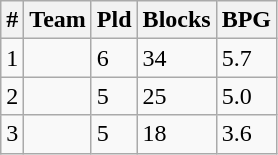<table class=wikitable>
<tr>
<th>#</th>
<th>Team</th>
<th>Pld</th>
<th>Blocks</th>
<th>BPG</th>
</tr>
<tr>
<td>1</td>
<td><strong></strong></td>
<td>6</td>
<td>34</td>
<td>5.7</td>
</tr>
<tr>
<td>2</td>
<td></td>
<td>5</td>
<td>25</td>
<td>5.0</td>
</tr>
<tr>
<td>3</td>
<td></td>
<td>5</td>
<td>18</td>
<td>3.6</td>
</tr>
</table>
